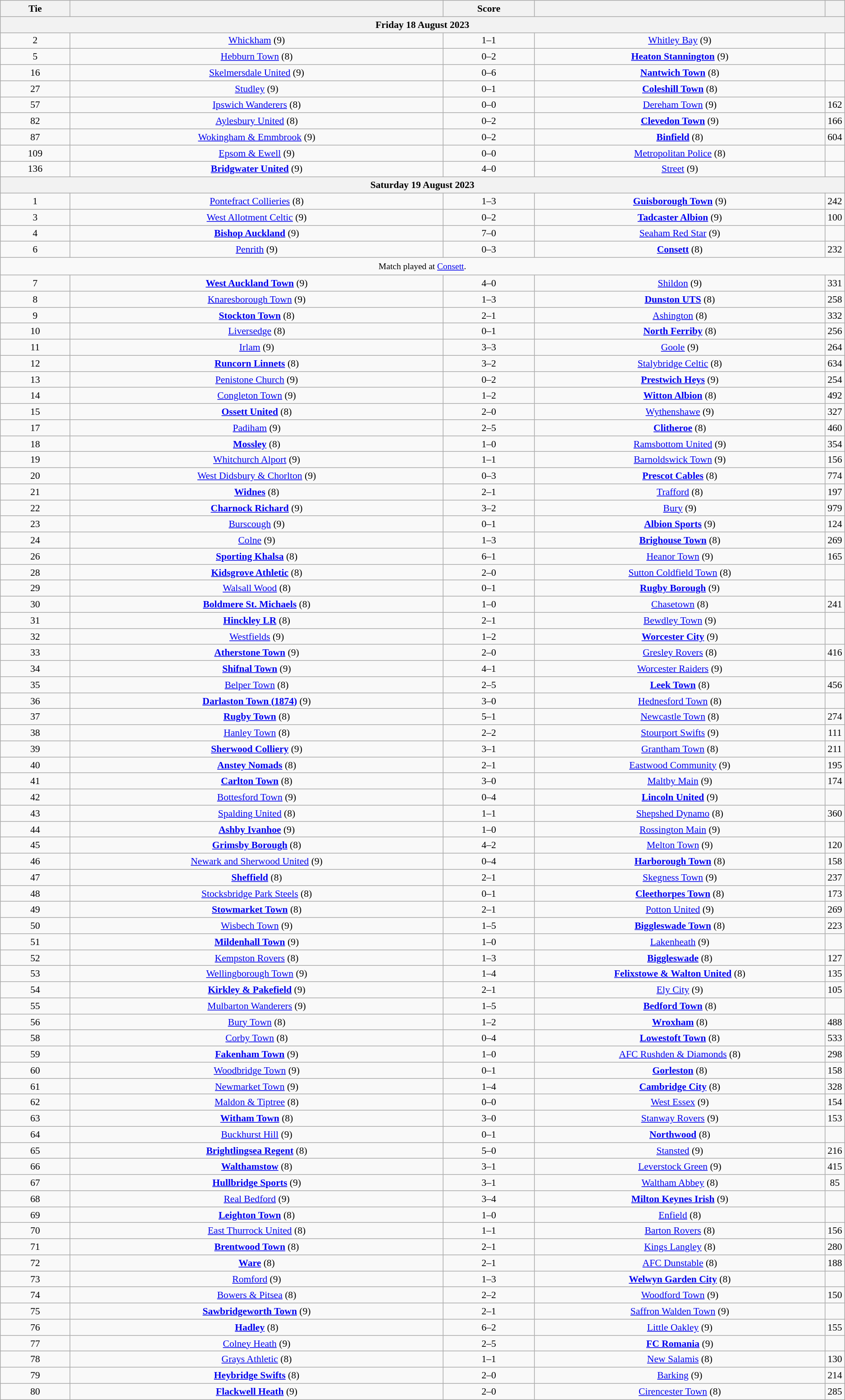<table class="wikitable" style="text-align:center; font-size:90%">
<tr>
<th scope="col" style="width:  8.43%;">Tie</th>
<th scope="col" style="width: 45.29%;"></th>
<th scope="col" style="width: 11.00%;">Score</th>
<th scope="col" style="width: 45.29%;"></th>
<th scope="col" style="width:  8.43%;"></th>
</tr>
<tr>
<th colspan="5">Friday 18 August 2023</th>
</tr>
<tr>
<td>2</td>
<td><a href='#'>Whickham</a> (9)</td>
<td>1–1</td>
<td><a href='#'>Whitley Bay</a> (9)</td>
<td></td>
</tr>
<tr>
<td>5</td>
<td><a href='#'>Hebburn Town</a> (8)</td>
<td>0–2</td>
<td><strong><a href='#'>Heaton Stannington</a></strong> (9)</td>
<td></td>
</tr>
<tr>
<td>16</td>
<td><a href='#'>Skelmersdale United</a> (9)</td>
<td>0–6</td>
<td><strong><a href='#'>Nantwich Town</a></strong> (8)</td>
<td></td>
</tr>
<tr>
<td>27</td>
<td><a href='#'>Studley</a> (9)</td>
<td>0–1</td>
<td><strong><a href='#'>Coleshill Town</a></strong> (8)</td>
<td></td>
</tr>
<tr>
<td>57</td>
<td><a href='#'>Ipswich Wanderers</a> (8)</td>
<td>0–0</td>
<td><a href='#'>Dereham Town</a> (9)</td>
<td>162</td>
</tr>
<tr>
<td>82</td>
<td><a href='#'>Aylesbury United</a> (8)</td>
<td>0–2</td>
<td><strong><a href='#'>Clevedon Town</a></strong> (9)</td>
<td>166</td>
</tr>
<tr>
<td>87</td>
<td><a href='#'>Wokingham & Emmbrook</a> (9)</td>
<td>0–2</td>
<td><strong><a href='#'>Binfield</a></strong> (8)</td>
<td>604</td>
</tr>
<tr>
<td>109</td>
<td><a href='#'>Epsom & Ewell</a> (9)</td>
<td>0–0</td>
<td><a href='#'>Metropolitan Police</a> (8)</td>
<td></td>
</tr>
<tr>
<td>136</td>
<td><strong><a href='#'>Bridgwater United</a></strong> (9)</td>
<td>4–0</td>
<td><a href='#'>Street</a> (9)</td>
<td></td>
</tr>
<tr>
<th colspan="5">Saturday 19 August 2023</th>
</tr>
<tr>
<td>1</td>
<td><a href='#'>Pontefract Collieries</a> (8)</td>
<td>1–3</td>
<td><strong><a href='#'>Guisborough Town</a></strong> (9)</td>
<td>242</td>
</tr>
<tr>
<td>3</td>
<td><a href='#'>West Allotment Celtic</a> (9)</td>
<td>0–2</td>
<td><strong><a href='#'>Tadcaster Albion</a></strong> (9)</td>
<td>100</td>
</tr>
<tr>
<td>4</td>
<td><strong><a href='#'>Bishop Auckland</a></strong> (9)</td>
<td>7–0</td>
<td><a href='#'>Seaham Red Star</a> (9)</td>
<td></td>
</tr>
<tr>
<td>6</td>
<td><a href='#'>Penrith</a> (9)</td>
<td>0–3</td>
<td><strong><a href='#'>Consett</a></strong> (8)</td>
<td>232</td>
</tr>
<tr>
<td colspan="5" style="height:20px; text-align:center; font-size:90%">Match played at <a href='#'>Consett</a>.</td>
</tr>
<tr>
<td>7</td>
<td><strong><a href='#'>West Auckland Town</a></strong> (9)</td>
<td>4–0</td>
<td><a href='#'>Shildon</a> (9)</td>
<td>331</td>
</tr>
<tr>
<td>8</td>
<td><a href='#'>Knaresborough Town</a> (9)</td>
<td>1–3</td>
<td><strong><a href='#'>Dunston UTS</a></strong> (8)</td>
<td>258</td>
</tr>
<tr>
<td>9</td>
<td><strong><a href='#'>Stockton Town</a></strong> (8)</td>
<td>2–1</td>
<td><a href='#'>Ashington</a> (8)</td>
<td>332</td>
</tr>
<tr>
<td>10</td>
<td><a href='#'>Liversedge</a> (8)</td>
<td>0–1</td>
<td><strong><a href='#'>North Ferriby</a></strong> (8)</td>
<td>256</td>
</tr>
<tr>
<td>11</td>
<td><a href='#'>Irlam</a> (9)</td>
<td>3–3</td>
<td><a href='#'>Goole</a> (9)</td>
<td>264</td>
</tr>
<tr>
<td>12</td>
<td><strong><a href='#'>Runcorn Linnets</a></strong> (8)</td>
<td>3–2</td>
<td><a href='#'>Stalybridge Celtic</a> (8)</td>
<td>634</td>
</tr>
<tr>
<td>13</td>
<td><a href='#'>Penistone Church</a> (9)</td>
<td>0–2</td>
<td><strong><a href='#'>Prestwich Heys</a></strong> (9)</td>
<td>254</td>
</tr>
<tr>
<td>14</td>
<td><a href='#'>Congleton Town</a> (9)</td>
<td>1–2</td>
<td><strong><a href='#'>Witton Albion</a></strong> (8)</td>
<td>492</td>
</tr>
<tr>
<td>15</td>
<td><strong><a href='#'>Ossett United</a></strong> (8)</td>
<td>2–0</td>
<td><a href='#'>Wythenshawe</a> (9)</td>
<td>327</td>
</tr>
<tr>
<td>17</td>
<td><a href='#'>Padiham</a> (9)</td>
<td>2–5</td>
<td><strong><a href='#'>Clitheroe</a></strong> (8)</td>
<td>460</td>
</tr>
<tr>
<td>18</td>
<td><strong><a href='#'>Mossley</a></strong> (8)</td>
<td>1–0</td>
<td><a href='#'>Ramsbottom United</a> (9)</td>
<td>354</td>
</tr>
<tr>
<td>19</td>
<td><a href='#'>Whitchurch Alport</a> (9)</td>
<td>1–1</td>
<td><a href='#'>Barnoldswick Town</a> (9)</td>
<td>156</td>
</tr>
<tr>
<td>20</td>
<td><a href='#'>West Didsbury & Chorlton</a> (9)</td>
<td>0–3</td>
<td><strong><a href='#'>Prescot Cables</a></strong> (8)</td>
<td>774</td>
</tr>
<tr>
<td>21</td>
<td><strong><a href='#'>Widnes</a></strong> (8)</td>
<td>2–1</td>
<td><a href='#'>Trafford</a> (8)</td>
<td>197</td>
</tr>
<tr>
<td>22</td>
<td><strong><a href='#'>Charnock Richard</a></strong> (9)</td>
<td>3–2</td>
<td><a href='#'>Bury</a> (9)</td>
<td>979</td>
</tr>
<tr>
<td>23</td>
<td><a href='#'>Burscough</a> (9)</td>
<td>0–1</td>
<td><strong><a href='#'>Albion Sports</a></strong> (9)</td>
<td>124</td>
</tr>
<tr>
<td>24</td>
<td><a href='#'>Colne</a> (9)</td>
<td>1–3</td>
<td><strong><a href='#'>Brighouse Town</a></strong> (8)</td>
<td>269</td>
</tr>
<tr>
<td>26</td>
<td><strong><a href='#'>Sporting Khalsa</a></strong> (8)</td>
<td>6–1</td>
<td><a href='#'>Heanor Town</a> (9)</td>
<td>165</td>
</tr>
<tr>
<td>28</td>
<td><strong><a href='#'>Kidsgrove Athletic</a></strong> (8)</td>
<td>2–0</td>
<td><a href='#'>Sutton Coldfield Town</a> (8)</td>
<td></td>
</tr>
<tr>
<td>29</td>
<td><a href='#'>Walsall Wood</a> (8)</td>
<td>0–1</td>
<td><strong><a href='#'>Rugby Borough</a></strong> (9)</td>
<td></td>
</tr>
<tr>
<td>30</td>
<td><strong><a href='#'>Boldmere St. Michaels</a></strong> (8)</td>
<td>1–0</td>
<td><a href='#'>Chasetown</a> (8)</td>
<td>241</td>
</tr>
<tr>
<td>31</td>
<td><strong><a href='#'>Hinckley LR</a></strong> (8)</td>
<td>2–1</td>
<td><a href='#'>Bewdley Town</a> (9)</td>
<td></td>
</tr>
<tr>
<td>32</td>
<td><a href='#'>Westfields</a> (9)</td>
<td>1–2</td>
<td><strong><a href='#'>Worcester City</a></strong> (9)</td>
<td></td>
</tr>
<tr>
<td>33</td>
<td><strong><a href='#'>Atherstone Town</a></strong> (9)</td>
<td>2–0</td>
<td><a href='#'>Gresley Rovers</a> (8)</td>
<td>416</td>
</tr>
<tr>
<td>34</td>
<td><strong><a href='#'>Shifnal Town</a></strong> (9)</td>
<td>4–1</td>
<td><a href='#'>Worcester Raiders</a> (9)</td>
<td></td>
</tr>
<tr>
<td>35</td>
<td><a href='#'>Belper Town</a> (8)</td>
<td>2–5</td>
<td><strong><a href='#'>Leek Town</a></strong> (8)</td>
<td>456</td>
</tr>
<tr>
<td>36</td>
<td><strong><a href='#'>Darlaston Town (1874)</a></strong> (9)</td>
<td>3–0</td>
<td><a href='#'>Hednesford Town</a> (8)</td>
<td></td>
</tr>
<tr>
<td>37</td>
<td><strong><a href='#'>Rugby Town</a></strong> (8)</td>
<td>5–1</td>
<td><a href='#'>Newcastle Town</a> (8)</td>
<td>274</td>
</tr>
<tr>
<td>38</td>
<td><a href='#'>Hanley Town</a> (8)</td>
<td>2–2</td>
<td><a href='#'>Stourport Swifts</a> (9)</td>
<td>111</td>
</tr>
<tr>
<td>39</td>
<td><strong><a href='#'>Sherwood Colliery</a></strong> (9)</td>
<td>3–1</td>
<td><a href='#'>Grantham Town</a> (8)</td>
<td>211</td>
</tr>
<tr>
<td>40</td>
<td><strong><a href='#'>Anstey Nomads</a></strong> (8)</td>
<td>2–1</td>
<td><a href='#'>Eastwood Community</a> (9)</td>
<td>195</td>
</tr>
<tr>
<td>41</td>
<td><strong><a href='#'>Carlton Town</a></strong> (8)</td>
<td>3–0</td>
<td><a href='#'>Maltby Main</a> (9)</td>
<td>174</td>
</tr>
<tr>
<td>42</td>
<td><a href='#'>Bottesford Town</a> (9)</td>
<td>0–4</td>
<td><strong><a href='#'>Lincoln United</a></strong> (9)</td>
<td></td>
</tr>
<tr>
<td>43</td>
<td><a href='#'>Spalding United</a> (8)</td>
<td>1–1</td>
<td><a href='#'>Shepshed Dynamo</a> (8)</td>
<td>360</td>
</tr>
<tr>
<td>44</td>
<td><strong><a href='#'>Ashby Ivanhoe</a></strong> (9)</td>
<td>1–0</td>
<td><a href='#'>Rossington Main</a> (9)</td>
<td></td>
</tr>
<tr>
<td>45</td>
<td><strong><a href='#'>Grimsby Borough</a></strong> (8)</td>
<td>4–2</td>
<td><a href='#'>Melton Town</a> (9)</td>
<td>120</td>
</tr>
<tr>
<td>46</td>
<td><a href='#'>Newark and Sherwood United</a> (9)</td>
<td>0–4</td>
<td><strong><a href='#'>Harborough Town</a></strong> (8)</td>
<td>158</td>
</tr>
<tr>
<td>47</td>
<td><strong><a href='#'>Sheffield</a> </strong> (8)</td>
<td>2–1</td>
<td><a href='#'>Skegness Town</a> (9)</td>
<td>237</td>
</tr>
<tr>
<td>48</td>
<td><a href='#'>Stocksbridge Park Steels</a> (8)</td>
<td>0–1</td>
<td><strong><a href='#'>Cleethorpes Town</a></strong> (8)</td>
<td>173</td>
</tr>
<tr>
<td>49</td>
<td><strong><a href='#'>Stowmarket Town</a></strong> (8)</td>
<td>2–1</td>
<td><a href='#'>Potton United</a> (9)</td>
<td>269</td>
</tr>
<tr>
<td>50</td>
<td><a href='#'>Wisbech Town</a> (9)</td>
<td>1–5</td>
<td><strong><a href='#'>Biggleswade Town</a></strong> (8)</td>
<td>223</td>
</tr>
<tr>
<td>51</td>
<td><strong><a href='#'>Mildenhall Town</a></strong> (9)</td>
<td>1–0</td>
<td><a href='#'>Lakenheath</a> (9)</td>
<td></td>
</tr>
<tr>
<td>52</td>
<td><a href='#'>Kempston Rovers</a> (8)</td>
<td>1–3</td>
<td><strong><a href='#'>Biggleswade</a></strong> (8)</td>
<td>127</td>
</tr>
<tr>
<td>53</td>
<td><a href='#'>Wellingborough Town</a> (9)</td>
<td>1–4</td>
<td><strong><a href='#'>Felixstowe & Walton United</a></strong> (8)</td>
<td>135</td>
</tr>
<tr>
<td>54</td>
<td><strong><a href='#'>Kirkley & Pakefield</a></strong> (9)</td>
<td>2–1</td>
<td><a href='#'>Ely City</a> (9)</td>
<td>105</td>
</tr>
<tr>
<td>55</td>
<td><a href='#'>Mulbarton Wanderers</a> (9)</td>
<td>1–5</td>
<td><strong><a href='#'>Bedford Town</a></strong> (8)</td>
<td></td>
</tr>
<tr>
<td>56</td>
<td><a href='#'>Bury Town</a> (8)</td>
<td>1–2</td>
<td><strong><a href='#'>Wroxham</a></strong> (8)</td>
<td>488</td>
</tr>
<tr>
<td>58</td>
<td><a href='#'>Corby Town</a> (8)</td>
<td>0–4</td>
<td><strong><a href='#'>Lowestoft Town</a></strong> (8)</td>
<td>533</td>
</tr>
<tr>
<td>59</td>
<td><strong><a href='#'>Fakenham Town</a></strong> (9)</td>
<td>1–0</td>
<td><a href='#'>AFC Rushden & Diamonds</a> (8)</td>
<td>298</td>
</tr>
<tr>
<td>60</td>
<td><a href='#'>Woodbridge Town</a> (9)</td>
<td>0–1</td>
<td><strong><a href='#'>Gorleston</a></strong> (8)</td>
<td>158</td>
</tr>
<tr>
<td>61</td>
<td><a href='#'>Newmarket Town</a> (9)</td>
<td>1–4</td>
<td><strong><a href='#'>Cambridge City</a></strong> (8)</td>
<td>328</td>
</tr>
<tr>
<td>62</td>
<td><a href='#'>Maldon & Tiptree</a> (8)</td>
<td>0–0</td>
<td><a href='#'>West Essex</a> (9)</td>
<td>154</td>
</tr>
<tr>
<td>63</td>
<td><strong><a href='#'>Witham Town</a></strong> (8)</td>
<td>3–0</td>
<td><a href='#'>Stanway Rovers</a> (9)</td>
<td>153</td>
</tr>
<tr>
<td>64</td>
<td><a href='#'>Buckhurst Hill</a> (9)</td>
<td>0–1</td>
<td><strong><a href='#'>Northwood</a></strong> (8)</td>
<td></td>
</tr>
<tr>
<td>65</td>
<td><strong><a href='#'>Brightlingsea Regent</a></strong> (8)</td>
<td>5–0</td>
<td><a href='#'>Stansted</a> (9)</td>
<td>216</td>
</tr>
<tr>
<td>66</td>
<td><strong><a href='#'>Walthamstow</a></strong> (8)</td>
<td>3–1</td>
<td><a href='#'>Leverstock Green</a> (9)</td>
<td>415</td>
</tr>
<tr>
<td>67</td>
<td><strong><a href='#'>Hullbridge Sports</a></strong> (9)</td>
<td>3–1</td>
<td><a href='#'>Waltham Abbey</a> (8)</td>
<td>85</td>
</tr>
<tr>
<td>68</td>
<td><a href='#'>Real Bedford</a> (9)</td>
<td>3–4</td>
<td><strong><a href='#'>Milton Keynes Irish</a></strong> (9)</td>
<td></td>
</tr>
<tr>
<td>69</td>
<td><strong><a href='#'>Leighton Town</a></strong> (8)</td>
<td>1–0</td>
<td><a href='#'>Enfield</a> (8)</td>
<td></td>
</tr>
<tr>
<td>70</td>
<td><a href='#'>East Thurrock United</a> (8)</td>
<td>1–1</td>
<td><a href='#'>Barton Rovers</a> (8)</td>
<td>156</td>
</tr>
<tr>
<td>71</td>
<td><strong><a href='#'>Brentwood Town</a></strong> (8)</td>
<td>2–1</td>
<td><a href='#'>Kings Langley</a> (8)</td>
<td>280</td>
</tr>
<tr>
<td>72</td>
<td><strong><a href='#'>Ware</a></strong> (8)</td>
<td>2–1</td>
<td><a href='#'>AFC Dunstable</a> (8)</td>
<td>188</td>
</tr>
<tr>
<td>73</td>
<td><a href='#'>Romford</a> (9)</td>
<td>1–3</td>
<td><strong><a href='#'>Welwyn Garden City</a></strong> (8)</td>
<td></td>
</tr>
<tr>
<td>74</td>
<td><a href='#'>Bowers & Pitsea</a> (8)</td>
<td>2–2</td>
<td><a href='#'>Woodford Town</a> (9)</td>
<td>150</td>
</tr>
<tr>
<td>75</td>
<td><strong><a href='#'>Sawbridgeworth Town</a></strong> (9)</td>
<td>2–1</td>
<td><a href='#'>Saffron Walden Town</a> (9)</td>
<td></td>
</tr>
<tr>
<td>76</td>
<td><strong><a href='#'>Hadley</a></strong> (8)</td>
<td>6–2</td>
<td><a href='#'>Little Oakley</a> (9)</td>
<td>155</td>
</tr>
<tr>
<td>77</td>
<td><a href='#'>Colney Heath</a> (9)</td>
<td>2–5</td>
<td><strong><a href='#'>FC Romania</a></strong> (9)</td>
<td></td>
</tr>
<tr>
<td>78</td>
<td><a href='#'>Grays Athletic</a> (8)</td>
<td>1–1</td>
<td><a href='#'>New Salamis</a> (8)</td>
<td>130</td>
</tr>
<tr>
<td>79</td>
<td><strong><a href='#'>Heybridge Swifts</a></strong> (8)</td>
<td>2–0</td>
<td><a href='#'>Barking</a> (9)</td>
<td>214</td>
</tr>
<tr>
<td>80</td>
<td><strong><a href='#'>Flackwell Heath</a></strong> (9)</td>
<td>2–0</td>
<td><a href='#'>Cirencester Town</a> (8)</td>
<td>285</td>
</tr>
</table>
